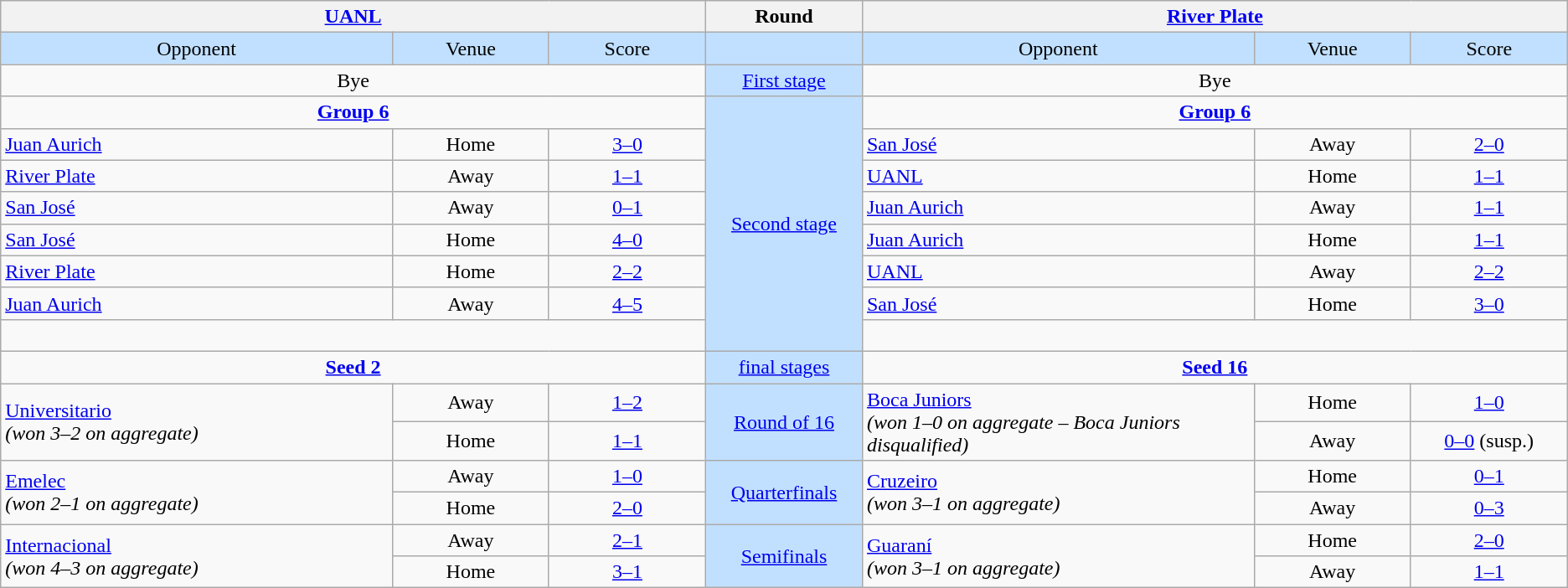<table class="wikitable" style="text-align: center;">
<tr>
<th colspan=3> <a href='#'>UANL</a></th>
<th>Round</th>
<th colspan=3> <a href='#'>River Plate</a></th>
</tr>
<tr bgcolor=#c1e0ff>
<td width=25%>Opponent</td>
<td width=10%>Venue</td>
<td width=10%>Score</td>
<td width=10%></td>
<td width=25%>Opponent</td>
<td width=10%>Venue</td>
<td width=10%>Score</td>
</tr>
<tr>
<td colspan=3>Bye</td>
<td bgcolor=#c1e0ff><a href='#'>First stage</a></td>
<td colspan=3>Bye</td>
</tr>
<tr>
<td colspan=3><strong><a href='#'>Group 6</a></strong></td>
<td rowspan=8 bgcolor=#c1e0ff><a href='#'>Second stage</a></td>
<td colspan=3><strong><a href='#'>Group 6</a></strong></td>
</tr>
<tr>
<td align=left> <a href='#'>Juan Aurich</a></td>
<td>Home</td>
<td><a href='#'>3–0</a></td>
<td align=left> <a href='#'>San José</a></td>
<td>Away</td>
<td><a href='#'>2–0</a></td>
</tr>
<tr>
<td align=left> <a href='#'>River Plate</a></td>
<td>Away</td>
<td><a href='#'>1–1</a></td>
<td align=left> <a href='#'>UANL</a></td>
<td>Home</td>
<td><a href='#'>1–1</a></td>
</tr>
<tr>
<td align=left> <a href='#'>San José</a></td>
<td>Away</td>
<td><a href='#'>0–1</a></td>
<td align=left> <a href='#'>Juan Aurich</a></td>
<td>Away</td>
<td><a href='#'>1–1</a></td>
</tr>
<tr>
<td align=left> <a href='#'>San José</a></td>
<td>Home</td>
<td><a href='#'>4–0</a></td>
<td align=left> <a href='#'>Juan Aurich</a></td>
<td>Home</td>
<td><a href='#'>1–1</a></td>
</tr>
<tr>
<td align=left> <a href='#'>River Plate</a></td>
<td>Home</td>
<td><a href='#'>2–2</a></td>
<td align=left> <a href='#'>UANL</a></td>
<td>Away</td>
<td><a href='#'>2–2</a></td>
</tr>
<tr>
<td align=left> <a href='#'>Juan Aurich</a></td>
<td>Away</td>
<td><a href='#'>4–5</a></td>
<td align=left> <a href='#'>San José</a></td>
<td>Home</td>
<td><a href='#'>3–0</a></td>
</tr>
<tr>
<td colspan=3 align=center valign=top><br></td>
<td colspan=3 align=center valign=top><br></td>
</tr>
<tr>
<td colspan=3><strong><a href='#'>Seed 2</a></strong></td>
<td bgcolor=#c1e0ff><a href='#'>final stages</a></td>
<td colspan=3><strong><a href='#'>Seed 16</a></strong></td>
</tr>
<tr>
<td rowspan=2 align=left> <a href='#'>Universitario</a><br><em>(won 3–2 on aggregate)</em></td>
<td>Away</td>
<td><a href='#'>1–2</a></td>
<td rowspan=2 bgcolor=#c1e0ff><a href='#'>Round of 16</a></td>
<td rowspan=2 align=left> <a href='#'>Boca Juniors</a><br><em>(won 1–0 on aggregate – Boca Juniors disqualified)</em></td>
<td>Home</td>
<td><a href='#'>1–0</a></td>
</tr>
<tr>
<td>Home</td>
<td><a href='#'>1–1</a></td>
<td>Away</td>
<td><a href='#'>0–0</a> (susp.)</td>
</tr>
<tr>
<td rowspan=2 align=left> <a href='#'>Emelec</a><br><em>(won 2–1 on aggregate)</em></td>
<td>Away</td>
<td><a href='#'>1–0</a></td>
<td rowspan=2 bgcolor=#c1e0ff><a href='#'>Quarterfinals</a></td>
<td rowspan=2 align=left> <a href='#'>Cruzeiro</a><br><em>(won 3–1 on aggregate)</em></td>
<td>Home</td>
<td><a href='#'>0–1</a></td>
</tr>
<tr>
<td>Home</td>
<td><a href='#'>2–0</a></td>
<td>Away</td>
<td><a href='#'>0–3</a></td>
</tr>
<tr>
<td rowspan=2 align=left> <a href='#'>Internacional</a><br><em>(won 4–3 on aggregate)</em></td>
<td>Away</td>
<td><a href='#'>2–1</a></td>
<td rowspan=2 bgcolor=#c1e0ff><a href='#'>Semifinals</a></td>
<td rowspan=2 align=left> <a href='#'>Guaraní</a><br><em>(won 3–1 on aggregate)</em></td>
<td>Home</td>
<td><a href='#'>2–0</a></td>
</tr>
<tr>
<td>Home</td>
<td><a href='#'>3–1</a></td>
<td>Away</td>
<td><a href='#'>1–1</a></td>
</tr>
</table>
